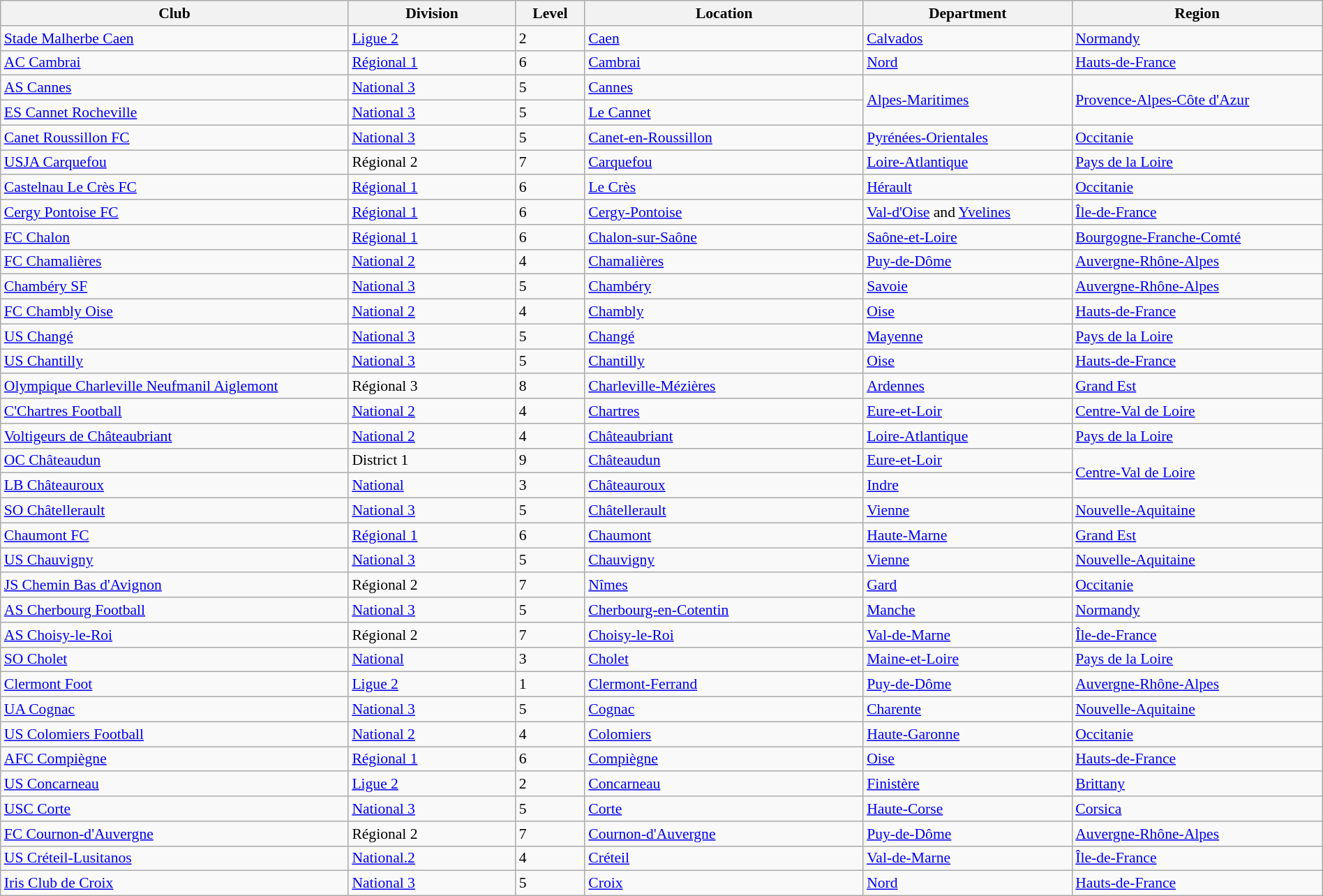<table class="wikitable sortable" width=100% style="font-size:90%">
<tr>
<th width=25%>Club</th>
<th width=12%>Division</th>
<th width=5%>Level</th>
<th width=20%>Location</th>
<th width=15%>Department</th>
<th width=18%>Region</th>
</tr>
<tr>
<td><a href='#'>Stade Malherbe Caen</a></td>
<td><a href='#'>Ligue 2</a></td>
<td>2</td>
<td><a href='#'>Caen</a></td>
<td><a href='#'>Calvados</a></td>
<td><a href='#'>Normandy</a></td>
</tr>
<tr>
<td><a href='#'>AC Cambrai</a></td>
<td><a href='#'>Régional 1</a></td>
<td>6</td>
<td><a href='#'>Cambrai</a></td>
<td><a href='#'>Nord</a></td>
<td><a href='#'>Hauts-de-France</a></td>
</tr>
<tr>
<td><a href='#'>AS Cannes</a></td>
<td><a href='#'>National 3</a></td>
<td>5</td>
<td><a href='#'>Cannes</a></td>
<td rowspan="2"><a href='#'>Alpes-Maritimes</a></td>
<td rowspan="2"><a href='#'>Provence-Alpes-Côte d'Azur</a></td>
</tr>
<tr>
<td><a href='#'>ES Cannet Rocheville</a></td>
<td><a href='#'>National 3</a></td>
<td>5</td>
<td><a href='#'>Le Cannet</a></td>
</tr>
<tr>
<td><a href='#'>Canet Roussillon FC</a></td>
<td><a href='#'>National 3</a></td>
<td>5</td>
<td><a href='#'>Canet-en-Roussillon</a></td>
<td><a href='#'>Pyrénées-Orientales</a></td>
<td><a href='#'>Occitanie</a></td>
</tr>
<tr>
<td><a href='#'>USJA Carquefou</a></td>
<td>Régional 2</td>
<td>7</td>
<td><a href='#'>Carquefou</a></td>
<td><a href='#'>Loire-Atlantique</a></td>
<td><a href='#'>Pays de la Loire</a></td>
</tr>
<tr>
<td><a href='#'>Castelnau Le Crès FC</a></td>
<td><a href='#'>Régional 1</a></td>
<td>6</td>
<td><a href='#'>Le Crès</a></td>
<td><a href='#'>Hérault</a></td>
<td><a href='#'>Occitanie</a></td>
</tr>
<tr>
<td><a href='#'>Cergy Pontoise FC</a></td>
<td><a href='#'>Régional 1</a></td>
<td>6</td>
<td><a href='#'>Cergy-Pontoise</a></td>
<td><a href='#'>Val-d'Oise</a> and <a href='#'>Yvelines</a></td>
<td><a href='#'>Île-de-France</a></td>
</tr>
<tr>
<td><a href='#'>FC Chalon</a></td>
<td><a href='#'>Régional 1</a></td>
<td>6</td>
<td><a href='#'>Chalon-sur-Saône</a></td>
<td><a href='#'>Saône-et-Loire</a></td>
<td><a href='#'>Bourgogne-Franche-Comté</a></td>
</tr>
<tr>
<td><a href='#'>FC Chamalières</a></td>
<td><a href='#'>National 2</a></td>
<td>4</td>
<td><a href='#'>Chamalières</a></td>
<td><a href='#'>Puy-de-Dôme</a></td>
<td><a href='#'>Auvergne-Rhône-Alpes</a></td>
</tr>
<tr>
<td><a href='#'>Chambéry SF</a></td>
<td><a href='#'>National 3</a></td>
<td>5</td>
<td><a href='#'>Chambéry</a></td>
<td><a href='#'>Savoie</a></td>
<td><a href='#'>Auvergne-Rhône-Alpes</a></td>
</tr>
<tr>
<td><a href='#'>FC Chambly Oise</a></td>
<td><a href='#'>National 2</a></td>
<td>4</td>
<td><a href='#'>Chambly</a></td>
<td><a href='#'>Oise</a></td>
<td><a href='#'>Hauts-de-France</a></td>
</tr>
<tr>
<td><a href='#'>US Changé</a></td>
<td><a href='#'>National 3</a></td>
<td>5</td>
<td><a href='#'>Changé</a></td>
<td><a href='#'>Mayenne</a></td>
<td><a href='#'>Pays de la Loire</a></td>
</tr>
<tr>
<td><a href='#'>US Chantilly</a></td>
<td><a href='#'>National 3</a></td>
<td>5</td>
<td><a href='#'>Chantilly</a></td>
<td><a href='#'>Oise</a></td>
<td><a href='#'>Hauts-de-France</a></td>
</tr>
<tr>
<td><a href='#'>Olympique Charleville Neufmanil Aiglemont</a></td>
<td>Régional 3</td>
<td>8</td>
<td><a href='#'>Charleville-Mézières</a></td>
<td><a href='#'>Ardennes</a></td>
<td><a href='#'>Grand Est</a></td>
</tr>
<tr>
<td><a href='#'>C'Chartres Football</a></td>
<td><a href='#'>National 2</a></td>
<td>4</td>
<td><a href='#'>Chartres</a></td>
<td><a href='#'>Eure-et-Loir</a></td>
<td><a href='#'>Centre-Val de Loire</a></td>
</tr>
<tr>
<td><a href='#'>Voltigeurs de Châteaubriant</a></td>
<td><a href='#'>National 2</a></td>
<td>4</td>
<td><a href='#'>Châteaubriant</a></td>
<td><a href='#'>Loire-Atlantique</a></td>
<td><a href='#'>Pays de la Loire</a></td>
</tr>
<tr>
<td><a href='#'>OC Châteaudun</a></td>
<td>District 1</td>
<td>9</td>
<td><a href='#'>Châteaudun</a></td>
<td><a href='#'>Eure-et-Loir</a></td>
<td rowspan="2"><a href='#'>Centre-Val de Loire</a></td>
</tr>
<tr>
<td><a href='#'>LB Châteauroux</a></td>
<td><a href='#'>National</a></td>
<td>3</td>
<td><a href='#'>Châteauroux</a></td>
<td><a href='#'>Indre</a></td>
</tr>
<tr>
<td><a href='#'>SO Châtellerault</a></td>
<td><a href='#'>National 3</a></td>
<td>5</td>
<td><a href='#'>Châtellerault</a></td>
<td><a href='#'>Vienne</a></td>
<td><a href='#'>Nouvelle-Aquitaine</a></td>
</tr>
<tr>
<td><a href='#'>Chaumont FC</a></td>
<td><a href='#'>Régional 1</a></td>
<td>6</td>
<td><a href='#'>Chaumont</a></td>
<td><a href='#'>Haute-Marne</a></td>
<td><a href='#'>Grand Est</a></td>
</tr>
<tr>
<td><a href='#'>US Chauvigny</a></td>
<td><a href='#'>National 3</a></td>
<td>5</td>
<td><a href='#'>Chauvigny</a></td>
<td><a href='#'>Vienne</a></td>
<td><a href='#'>Nouvelle-Aquitaine</a></td>
</tr>
<tr>
<td><a href='#'>JS Chemin Bas d'Avignon</a></td>
<td>Régional 2</td>
<td>7</td>
<td><a href='#'>Nîmes</a></td>
<td><a href='#'>Gard</a></td>
<td><a href='#'>Occitanie</a></td>
</tr>
<tr>
<td><a href='#'>AS Cherbourg Football</a></td>
<td><a href='#'>National 3</a></td>
<td>5</td>
<td><a href='#'>Cherbourg-en-Cotentin</a></td>
<td><a href='#'>Manche</a></td>
<td><a href='#'>Normandy</a></td>
</tr>
<tr>
<td><a href='#'>AS Choisy-le-Roi</a></td>
<td>Régional 2</td>
<td>7</td>
<td><a href='#'>Choisy-le-Roi</a></td>
<td><a href='#'>Val-de-Marne</a></td>
<td><a href='#'>Île-de-France</a></td>
</tr>
<tr>
<td><a href='#'>SO Cholet</a></td>
<td><a href='#'>National</a></td>
<td>3</td>
<td><a href='#'>Cholet</a></td>
<td><a href='#'>Maine-et-Loire</a></td>
<td><a href='#'>Pays de la Loire</a></td>
</tr>
<tr>
<td><a href='#'>Clermont Foot</a></td>
<td><a href='#'>Ligue 2</a></td>
<td>1</td>
<td><a href='#'>Clermont-Ferrand</a></td>
<td><a href='#'>Puy-de-Dôme</a></td>
<td><a href='#'>Auvergne-Rhône-Alpes</a></td>
</tr>
<tr>
<td><a href='#'>UA Cognac</a></td>
<td><a href='#'>National 3</a></td>
<td>5</td>
<td><a href='#'>Cognac</a></td>
<td><a href='#'>Charente</a></td>
<td><a href='#'>Nouvelle-Aquitaine</a></td>
</tr>
<tr>
<td><a href='#'>US Colomiers Football</a></td>
<td><a href='#'>National 2</a></td>
<td>4</td>
<td><a href='#'>Colomiers</a></td>
<td><a href='#'>Haute-Garonne</a></td>
<td><a href='#'>Occitanie</a></td>
</tr>
<tr>
<td><a href='#'>AFC Compiègne</a></td>
<td><a href='#'>Régional 1</a></td>
<td>6</td>
<td><a href='#'>Compiègne</a></td>
<td><a href='#'>Oise</a></td>
<td><a href='#'>Hauts-de-France</a></td>
</tr>
<tr>
<td><a href='#'>US Concarneau</a></td>
<td><a href='#'>Ligue 2</a></td>
<td>2</td>
<td><a href='#'>Concarneau</a></td>
<td><a href='#'>Finistère</a></td>
<td><a href='#'>Brittany</a></td>
</tr>
<tr>
<td><a href='#'>USC Corte</a></td>
<td><a href='#'>National 3</a></td>
<td>5</td>
<td><a href='#'>Corte</a></td>
<td><a href='#'>Haute-Corse</a></td>
<td><a href='#'>Corsica</a></td>
</tr>
<tr>
<td><a href='#'>FC Cournon-d'Auvergne</a></td>
<td>Régional 2</td>
<td>7</td>
<td><a href='#'>Cournon-d'Auvergne</a></td>
<td><a href='#'>Puy-de-Dôme</a></td>
<td><a href='#'>Auvergne-Rhône-Alpes</a></td>
</tr>
<tr>
<td><a href='#'>US Créteil-Lusitanos</a></td>
<td><a href='#'>National.2</a></td>
<td>4</td>
<td><a href='#'>Créteil</a></td>
<td><a href='#'>Val-de-Marne</a></td>
<td><a href='#'>Île-de-France</a></td>
</tr>
<tr>
<td><a href='#'>Iris Club de Croix</a></td>
<td><a href='#'>National 3</a></td>
<td>5</td>
<td><a href='#'>Croix</a></td>
<td><a href='#'>Nord</a></td>
<td><a href='#'>Hauts-de-France</a></td>
</tr>
</table>
